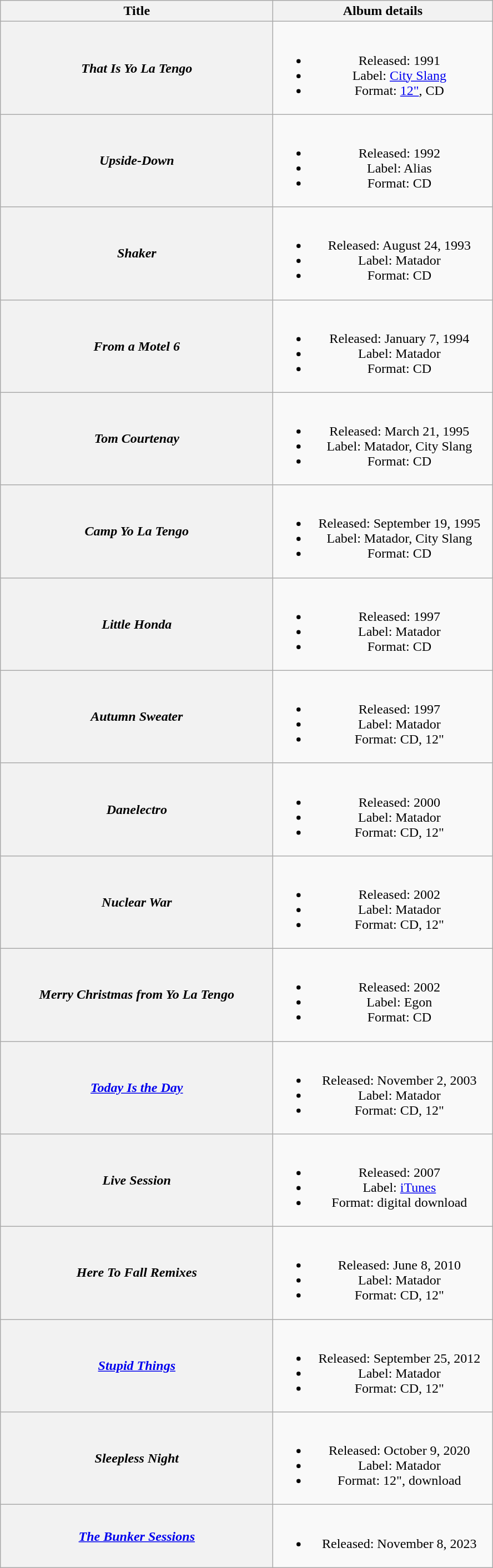<table class="wikitable plainrowheaders" style="text-align:center;">
<tr>
<th style="width:20em;">Title</th>
<th style="width:16em;">Album details</th>
</tr>
<tr>
<th scope="row"><em>That Is Yo La Tengo</em></th>
<td><br><ul><li>Released: 1991</li><li>Label: <a href='#'>City Slang</a></li><li>Format: <a href='#'>12"</a>, CD</li></ul></td>
</tr>
<tr>
<th scope="row"><em>Upside-Down</em></th>
<td><br><ul><li>Released: 1992</li><li>Label: Alias</li><li>Format: CD</li></ul></td>
</tr>
<tr>
<th scope="row"><em>Shaker</em></th>
<td><br><ul><li>Released: August 24, 1993</li><li>Label: Matador</li><li>Format: CD</li></ul></td>
</tr>
<tr>
<th scope="row"><em>From a Motel 6</em></th>
<td><br><ul><li>Released: January 7, 1994</li><li>Label: Matador</li><li>Format: CD</li></ul></td>
</tr>
<tr>
<th scope="row"><em>Tom Courtenay</em></th>
<td><br><ul><li>Released: March 21, 1995</li><li>Label: Matador, City Slang</li><li>Format: CD</li></ul></td>
</tr>
<tr>
<th scope="row"><em>Camp Yo La Tengo</em></th>
<td><br><ul><li>Released: September 19, 1995</li><li>Label: Matador, City Slang</li><li>Format: CD</li></ul></td>
</tr>
<tr>
<th scope="row"><em>Little Honda</em></th>
<td><br><ul><li>Released: 1997</li><li>Label: Matador</li><li>Format: CD</li></ul></td>
</tr>
<tr>
<th scope="row"><em>Autumn Sweater</em></th>
<td><br><ul><li>Released: 1997</li><li>Label: Matador</li><li>Format: CD, 12"</li></ul></td>
</tr>
<tr>
<th scope="row"><em>Danelectro</em></th>
<td><br><ul><li>Released: 2000</li><li>Label: Matador</li><li>Format: CD, 12"</li></ul></td>
</tr>
<tr>
<th scope="row"><em>Nuclear War</em></th>
<td><br><ul><li>Released: 2002</li><li>Label: Matador</li><li>Format: CD, 12"</li></ul></td>
</tr>
<tr>
<th scope="row"><em>Merry Christmas from Yo La Tengo</em></th>
<td><br><ul><li>Released: 2002</li><li>Label: Egon</li><li>Format: CD</li></ul></td>
</tr>
<tr>
<th scope="row"><em><a href='#'>Today Is the Day</a></em></th>
<td><br><ul><li>Released: November 2, 2003</li><li>Label: Matador</li><li>Format: CD, 12"</li></ul></td>
</tr>
<tr>
<th scope="row"><em>Live Session</em></th>
<td><br><ul><li>Released: 2007</li><li>Label: <a href='#'>iTunes</a></li><li>Format: digital download</li></ul></td>
</tr>
<tr>
<th scope="row"><em>Here To Fall Remixes</em></th>
<td><br><ul><li>Released: June 8, 2010</li><li>Label: Matador</li><li>Format: CD, 12"</li></ul></td>
</tr>
<tr>
<th scope="row"><em><a href='#'>Stupid Things</a></em></th>
<td><br><ul><li>Released: September 25, 2012</li><li>Label: Matador</li><li>Format: CD, 12"</li></ul></td>
</tr>
<tr>
<th scope="row"><em>Sleepless Night</em></th>
<td><br><ul><li>Released: October 9, 2020</li><li>Label: Matador</li><li>Format: 12", download</li></ul></td>
</tr>
<tr>
<th scope="row"><em><a href='#'>The Bunker Sessions</a></em></th>
<td><br><ul><li>Released: November 8, 2023</li></ul></td>
</tr>
</table>
